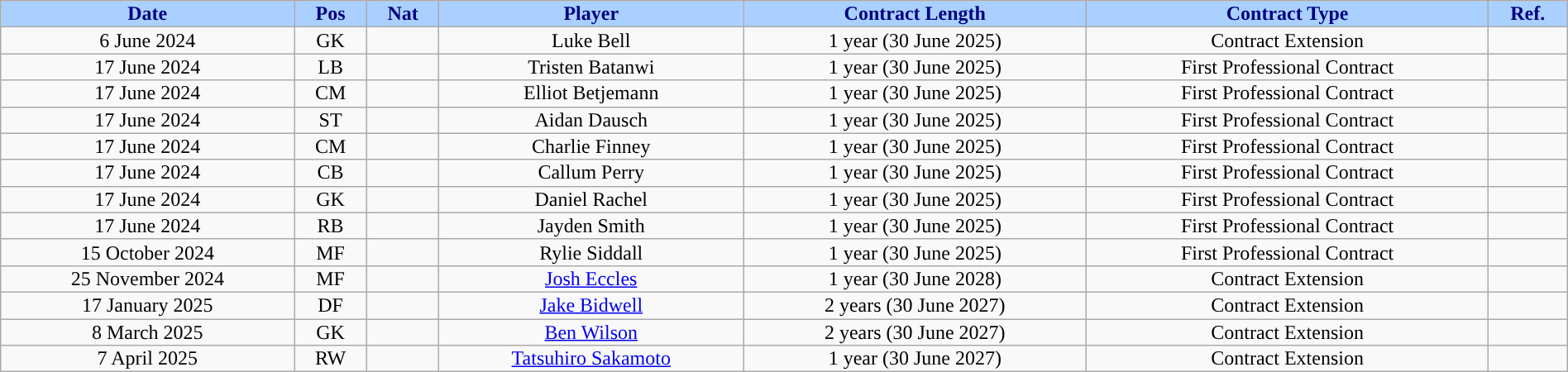<table class="wikitable sortable alternance" style="font-size:100%; text-align:center; line-height:14px; width:100%;">
<tr>
<th style="background:#AAD0FF; color:#000080; ">Date</th>
<th style="background:#AAD0FF; color:#000080; ">Pos</th>
<th style="background:#AAD0FF; color:#000080; ">Nat</th>
<th style="background:#AAD0FF; color:#000080; ">Player</th>
<th style="background:#AAD0FF; color:#000080; ">Contract Length</th>
<th style="background:#AAD0FF; color:#000080; ">Contract Type</th>
<th style="background:#AAD0FF; color:#000080; ">Ref.</th>
</tr>
<tr>
<td>6 June 2024</td>
<td>GK</td>
<td></td>
<td>Luke Bell</td>
<td>1 year (30 June 2025)</td>
<td>Contract Extension</td>
<td></td>
</tr>
<tr>
<td>17 June 2024</td>
<td>LB</td>
<td></td>
<td>Tristen Batanwi</td>
<td>1 year (30 June 2025)</td>
<td>First Professional Contract</td>
<td></td>
</tr>
<tr>
<td>17 June 2024</td>
<td>CM</td>
<td></td>
<td>Elliot Betjemann</td>
<td>1 year (30 June 2025)</td>
<td>First Professional Contract</td>
<td></td>
</tr>
<tr>
<td>17 June 2024</td>
<td>ST</td>
<td></td>
<td>Aidan Dausch</td>
<td>1 year (30 June 2025)</td>
<td>First Professional Contract</td>
<td></td>
</tr>
<tr>
<td>17 June 2024</td>
<td>CM</td>
<td></td>
<td>Charlie Finney</td>
<td>1 year (30 June 2025)</td>
<td>First Professional Contract</td>
<td></td>
</tr>
<tr>
<td>17 June 2024</td>
<td>CB</td>
<td></td>
<td>Callum Perry</td>
<td>1 year (30 June 2025)</td>
<td>First Professional Contract</td>
<td></td>
</tr>
<tr>
<td>17 June 2024</td>
<td>GK</td>
<td></td>
<td>Daniel Rachel</td>
<td>1 year (30 June 2025)</td>
<td>First Professional Contract</td>
<td></td>
</tr>
<tr>
<td>17 June 2024</td>
<td>RB</td>
<td></td>
<td>Jayden Smith</td>
<td>1 year (30 June 2025)</td>
<td>First Professional Contract</td>
<td></td>
</tr>
<tr>
<td>15 October 2024</td>
<td>MF</td>
<td></td>
<td>Rylie Siddall</td>
<td>1 year (30 June 2025)</td>
<td>First Professional Contract</td>
<td></td>
</tr>
<tr>
<td>25 November 2024</td>
<td>MF</td>
<td></td>
<td><a href='#'>Josh Eccles</a></td>
<td>1 year (30 June 2028)</td>
<td>Contract Extension</td>
<td></td>
</tr>
<tr>
<td>17 January 2025</td>
<td>DF</td>
<td></td>
<td><a href='#'>Jake Bidwell</a></td>
<td>2 years (30 June 2027)</td>
<td>Contract Extension</td>
<td></td>
</tr>
<tr>
<td>8 March 2025</td>
<td>GK</td>
<td></td>
<td><a href='#'>Ben Wilson</a></td>
<td>2 years (30 June 2027)</td>
<td>Contract Extension</td>
<td></td>
</tr>
<tr>
<td>7 April 2025</td>
<td>RW</td>
<td></td>
<td><a href='#'>Tatsuhiro Sakamoto</a></td>
<td>1 year (30 June 2027)</td>
<td>Contract Extension</td>
<td></td>
</tr>
</table>
